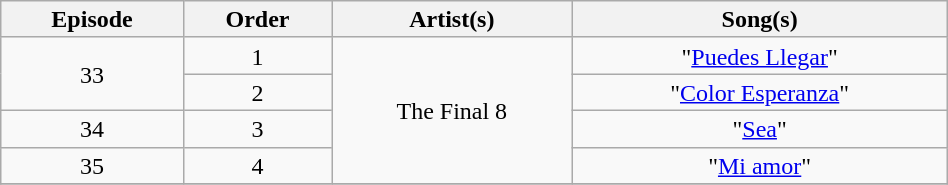<table class="wikitable" style="text-align:center; line-height:17px; width:50%;">
<tr>
<th scope="col">Episode</th>
<th scope="col">Order</th>
<th scope="col">Artist(s)</th>
<th scope="col">Song(s)</th>
</tr>
<tr>
<td rowspan="2">33</td>
<td>1</td>
<td rowspan="4">The Final 8</td>
<td>"<a href='#'>Puedes Llegar</a>"</td>
</tr>
<tr>
<td>2</td>
<td>"<a href='#'>Color Esperanza</a>"</td>
</tr>
<tr>
<td>34</td>
<td>3</td>
<td>"<a href='#'>Sea</a>"</td>
</tr>
<tr>
<td>35</td>
<td>4</td>
<td>"<a href='#'>Mi amor</a>"</td>
</tr>
<tr>
</tr>
</table>
